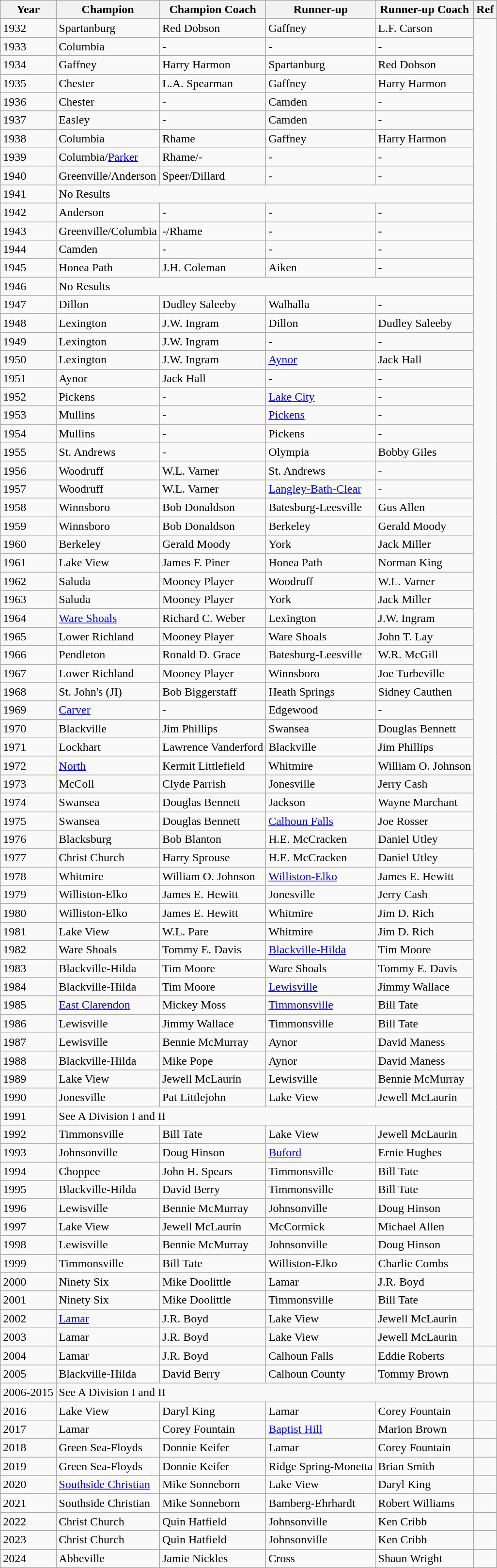<table class="wikitable sortable">
<tr>
<th scope="col">Year</th>
<th scope="col">Champion</th>
<th scope="col">Champion Coach</th>
<th scope="col">Runner-up</th>
<th scope="col">Runner-up Coach</th>
<th scope="col">Ref</th>
</tr>
<tr>
<td>1932</td>
<td>Spartanburg</td>
<td>Red Dobson</td>
<td>Gaffney</td>
<td>L.F. Carson</td>
</tr>
<tr>
<td>1933</td>
<td>Columbia</td>
<td>-</td>
<td>-</td>
<td>-</td>
</tr>
<tr>
<td>1934</td>
<td>Gaffney</td>
<td>Harry Harmon</td>
<td>Spartanburg</td>
<td>Red Dobson</td>
</tr>
<tr>
<td>1935</td>
<td>Chester</td>
<td>L.A. Spearman</td>
<td>Gaffney</td>
<td>Harry Harmon</td>
</tr>
<tr>
<td>1936</td>
<td>Chester</td>
<td>-</td>
<td>Camden</td>
<td>-</td>
</tr>
<tr>
<td>1937</td>
<td>Easley</td>
<td>-</td>
<td>Camden</td>
<td>-</td>
</tr>
<tr>
<td>1938</td>
<td>Columbia</td>
<td>Rhame</td>
<td>Gaffney</td>
<td>Harry Harmon</td>
</tr>
<tr>
<td>1939</td>
<td>Columbia/<a href='#'>Parker</a></td>
<td>Rhame/-</td>
<td>-</td>
<td>-</td>
</tr>
<tr>
<td>1940</td>
<td>Greenville/Anderson</td>
<td>Speer/Dillard</td>
<td>-</td>
<td>-</td>
</tr>
<tr>
<td>1941</td>
<td colspan="4">No Results</td>
</tr>
<tr>
<td>1942</td>
<td>Anderson</td>
<td>-</td>
<td>-</td>
<td>-</td>
</tr>
<tr>
<td>1943</td>
<td>Greenville/Columbia</td>
<td>-/Rhame</td>
<td>-</td>
<td>-</td>
</tr>
<tr>
<td>1944</td>
<td>Camden</td>
<td>-</td>
<td>-</td>
<td>-</td>
</tr>
<tr>
<td>1945</td>
<td>Honea Path</td>
<td>J.H. Coleman</td>
<td>Aiken</td>
<td>-</td>
</tr>
<tr>
<td>1946</td>
<td colspan="4">No Results</td>
</tr>
<tr>
<td>1947</td>
<td>Dillon</td>
<td>Dudley Saleeby</td>
<td>Walhalla</td>
<td>-</td>
</tr>
<tr>
<td>1948</td>
<td>Lexington</td>
<td>J.W. Ingram</td>
<td>Dillon</td>
<td>Dudley Saleeby</td>
</tr>
<tr>
<td>1949</td>
<td>Lexington</td>
<td>J.W. Ingram</td>
<td>-</td>
<td>-</td>
</tr>
<tr>
<td>1950</td>
<td>Lexington</td>
<td>J.W. Ingram</td>
<td><a href='#'>Aynor</a></td>
<td>Jack Hall</td>
</tr>
<tr>
<td>1951</td>
<td>Aynor</td>
<td>Jack Hall</td>
<td>-</td>
<td>-</td>
</tr>
<tr>
<td>1952</td>
<td>Pickens</td>
<td>-</td>
<td><a href='#'>Lake City</a></td>
<td>-</td>
</tr>
<tr>
<td>1953</td>
<td>Mullins</td>
<td>-</td>
<td><a href='#'>Pickens</a></td>
<td>-</td>
</tr>
<tr>
<td>1954</td>
<td>Mullins</td>
<td>-</td>
<td>Pickens</td>
<td>-</td>
</tr>
<tr>
<td>1955</td>
<td>St. Andrews</td>
<td>-</td>
<td>Olympia</td>
<td>Bobby Giles</td>
</tr>
<tr>
<td>1956</td>
<td>Woodruff</td>
<td>W.L. Varner</td>
<td>St. Andrews</td>
<td>-</td>
</tr>
<tr>
<td>1957</td>
<td>Woodruff</td>
<td>W.L. Varner</td>
<td><a href='#'>Langley-Bath-Clear</a></td>
<td>-</td>
</tr>
<tr>
<td>1958</td>
<td>Winnsboro</td>
<td>Bob Donaldson</td>
<td>Batesburg-Leesville</td>
<td>Gus Allen</td>
</tr>
<tr>
<td>1959</td>
<td>Winnsboro</td>
<td>Bob Donaldson</td>
<td>Berkeley</td>
<td>Gerald Moody</td>
</tr>
<tr>
<td>1960</td>
<td>Berkeley</td>
<td>Gerald Moody</td>
<td>York</td>
<td>Jack Miller</td>
</tr>
<tr>
<td>1961</td>
<td>Lake View</td>
<td>James F. Piner</td>
<td>Honea Path</td>
<td>Norman King</td>
</tr>
<tr>
<td>1962</td>
<td>Saluda</td>
<td>Mooney Player</td>
<td>Woodruff</td>
<td>W.L. Varner</td>
</tr>
<tr>
<td>1963</td>
<td>Saluda</td>
<td>Mooney Player</td>
<td>York</td>
<td>Jack Miller</td>
</tr>
<tr>
<td>1964</td>
<td><a href='#'>Ware Shoals</a></td>
<td>Richard C. Weber</td>
<td>Lexington</td>
<td>J.W. Ingram</td>
</tr>
<tr>
<td>1965</td>
<td>Lower Richland</td>
<td>Mooney Player</td>
<td>Ware Shoals</td>
<td>John T. Lay</td>
</tr>
<tr>
<td>1966</td>
<td>Pendleton</td>
<td>Ronald D. Grace</td>
<td>Batesburg-Leesville</td>
<td>W.R. McGill</td>
</tr>
<tr>
<td>1967</td>
<td>Lower Richland</td>
<td>Mooney Player</td>
<td>Winnsboro</td>
<td>Joe Turbeville</td>
</tr>
<tr>
<td>1968</td>
<td>St. John's (JI)</td>
<td>Bob Biggerstaff</td>
<td>Heath Springs</td>
<td>Sidney Cauthen</td>
</tr>
<tr>
<td>1969</td>
<td><a href='#'>Carver</a></td>
<td>-</td>
<td>Edgewood</td>
<td>-</td>
</tr>
<tr>
<td>1970</td>
<td>Blackville</td>
<td>Jim Phillips</td>
<td>Swansea</td>
<td>Douglas Bennett</td>
</tr>
<tr>
<td>1971</td>
<td>Lockhart</td>
<td>Lawrence Vanderford</td>
<td>Blackville</td>
<td>Jim Phillips</td>
</tr>
<tr>
<td>1972</td>
<td><a href='#'>North</a></td>
<td>Kermit Littlefield</td>
<td>Whitmire</td>
<td>William O. Johnson</td>
</tr>
<tr>
<td>1973</td>
<td>McColl</td>
<td>Clyde Parrish</td>
<td>Jonesville</td>
<td>Jerry Cash</td>
</tr>
<tr>
<td>1974</td>
<td>Swansea</td>
<td>Douglas Bennett</td>
<td>Jackson</td>
<td>Wayne Marchant</td>
</tr>
<tr>
<td>1975</td>
<td>Swansea</td>
<td>Douglas Bennett</td>
<td><a href='#'>Calhoun Falls</a></td>
<td>Joe Rosser</td>
</tr>
<tr>
<td>1976</td>
<td>Blacksburg</td>
<td>Bob Blanton</td>
<td>H.E. McCracken</td>
<td>Daniel Utley</td>
</tr>
<tr>
<td>1977</td>
<td>Christ Church</td>
<td>Harry Sprouse</td>
<td>H.E. McCracken</td>
<td>Daniel Utley</td>
</tr>
<tr>
<td>1978</td>
<td>Whitmire</td>
<td>William O. Johnson</td>
<td><a href='#'>Williston-Elko</a></td>
<td>James E. Hewitt</td>
</tr>
<tr>
<td>1979</td>
<td>Williston-Elko</td>
<td>James E. Hewitt</td>
<td>Jonesville</td>
<td>Jerry Cash</td>
</tr>
<tr>
<td>1980</td>
<td>Williston-Elko</td>
<td>James E. Hewitt</td>
<td>Whitmire</td>
<td>Jim D. Rich</td>
</tr>
<tr>
<td>1981</td>
<td>Lake View</td>
<td>W.L. Pare</td>
<td>Whitmire</td>
<td>Jim D. Rich</td>
</tr>
<tr>
<td>1982</td>
<td>Ware Shoals</td>
<td>Tommy E. Davis</td>
<td><a href='#'>Blackville-Hilda</a></td>
<td>Tim Moore</td>
</tr>
<tr>
<td>1983</td>
<td>Blackville-Hilda</td>
<td>Tim Moore</td>
<td>Ware Shoals</td>
<td>Tommy E. Davis</td>
</tr>
<tr>
<td>1984</td>
<td>Blackville-Hilda</td>
<td>Tim Moore</td>
<td><a href='#'>Lewisville</a></td>
<td>Jimmy Wallace</td>
</tr>
<tr>
<td>1985</td>
<td><a href='#'>East Clarendon</a></td>
<td>Mickey Moss</td>
<td><a href='#'>Timmonsville</a></td>
<td>Bill Tate</td>
</tr>
<tr>
<td>1986</td>
<td>Lewisville</td>
<td>Jimmy Wallace</td>
<td>Timmonsville</td>
<td>Bill Tate</td>
</tr>
<tr>
<td>1987</td>
<td>Lewisville</td>
<td>Bennie McMurray</td>
<td>Aynor</td>
<td>David Maness</td>
</tr>
<tr>
<td>1988</td>
<td>Blackville-Hilda</td>
<td>Mike Pope</td>
<td>Aynor</td>
<td>David Maness</td>
</tr>
<tr>
<td>1989</td>
<td>Lake View</td>
<td>Jewell McLaurin</td>
<td>Lewisville</td>
<td>Bennie McMurray</td>
</tr>
<tr>
<td>1990</td>
<td>Jonesville</td>
<td>Pat Littlejohn</td>
<td>Lake View</td>
<td>Jewell McLaurin</td>
</tr>
<tr>
<td>1991</td>
<td colspan="4">See A Division I and II</td>
</tr>
<tr>
<td>1992</td>
<td>Timmonsville</td>
<td>Bill Tate</td>
<td>Lake View</td>
<td>Jewell McLaurin</td>
</tr>
<tr>
<td>1993</td>
<td>Johnsonville</td>
<td>Doug Hinson</td>
<td><a href='#'>Buford</a></td>
<td>Ernie Hughes</td>
</tr>
<tr>
<td>1994</td>
<td>Choppee</td>
<td>John H. Spears</td>
<td>Timmonsville</td>
<td>Bill Tate</td>
</tr>
<tr>
<td>1995</td>
<td>Blackville-Hilda</td>
<td>David Berry</td>
<td>Timmonsville</td>
<td>Bill Tate</td>
</tr>
<tr>
<td>1996</td>
<td>Lewisville</td>
<td>Bennie McMurray</td>
<td>Johnsonville</td>
<td>Doug Hinson</td>
</tr>
<tr>
<td>1997</td>
<td>Lake View</td>
<td>Jewell McLaurin</td>
<td>McCormick</td>
<td>Michael Allen</td>
</tr>
<tr>
<td>1998</td>
<td>Lewisville</td>
<td>Bennie McMurray</td>
<td>Johnsonville</td>
<td>Doug Hinson</td>
</tr>
<tr>
<td>1999</td>
<td>Timmonsville</td>
<td>Bill Tate</td>
<td>Williston-Elko</td>
<td>Charlie Combs</td>
</tr>
<tr>
<td>2000</td>
<td>Ninety Six</td>
<td>Mike Doolittle</td>
<td>Lamar</td>
<td>J.R. Boyd</td>
</tr>
<tr>
<td>2001</td>
<td>Ninety Six</td>
<td>Mike Doolittle</td>
<td>Timmonsville</td>
<td>Bill Tate</td>
</tr>
<tr>
<td>2002</td>
<td><a href='#'>Lamar</a></td>
<td>J.R. Boyd</td>
<td>Lake View</td>
<td>Jewell McLaurin</td>
</tr>
<tr>
<td>2003</td>
<td>Lamar</td>
<td>J.R. Boyd</td>
<td>Lake View</td>
<td>Jewell McLaurin</td>
</tr>
<tr>
<td>2004</td>
<td>Lamar</td>
<td>J.R. Boyd</td>
<td>Calhoun Falls</td>
<td>Eddie Roberts</td>
<td></td>
</tr>
<tr>
<td>2005</td>
<td>Blackville-Hilda</td>
<td>David Berry</td>
<td>Calhoun County</td>
<td>Tommy Brown</td>
<td></td>
</tr>
<tr>
<td>2006-2015</td>
<td colspan="4">See A Division I and II</td>
</tr>
<tr>
<td>2016</td>
<td>Lake View</td>
<td>Daryl King</td>
<td>Lamar</td>
<td>Corey Fountain</td>
<td></td>
</tr>
<tr>
<td>2017</td>
<td>Lamar</td>
<td>Corey Fountain</td>
<td><a href='#'>Baptist Hill</a></td>
<td>Marion Brown</td>
<td></td>
</tr>
<tr>
<td>2018</td>
<td>Green Sea-Floyds</td>
<td>Donnie Keifer</td>
<td>Lamar</td>
<td>Corey Fountain</td>
<td></td>
</tr>
<tr>
<td>2019</td>
<td>Green Sea-Floyds</td>
<td>Donnie Keifer</td>
<td>Ridge Spring-Monetta</td>
<td>Brian Smith</td>
<td></td>
</tr>
<tr>
<td>2020</td>
<td><a href='#'>Southside Christian</a></td>
<td>Mike Sonneborn</td>
<td>Lake View</td>
<td>Daryl King</td>
<td></td>
</tr>
<tr>
<td>2021</td>
<td>Southside Christian</td>
<td>Mike Sonneborn</td>
<td>Bamberg-Ehrhardt</td>
<td>Robert Williams</td>
<td></td>
</tr>
<tr>
<td>2022</td>
<td>Christ Church</td>
<td>Quin Hatfield</td>
<td>Johnsonville</td>
<td>Ken Cribb</td>
<td></td>
</tr>
<tr>
<td>2023</td>
<td>Christ Church</td>
<td>Quin Hatfield</td>
<td>Johnsonville</td>
<td>Ken Cribb</td>
<td></td>
</tr>
<tr>
<td>2024</td>
<td>Abbeville</td>
<td>Jamie Nickles</td>
<td>Cross</td>
<td>Shaun Wright</td>
<td></td>
</tr>
</table>
